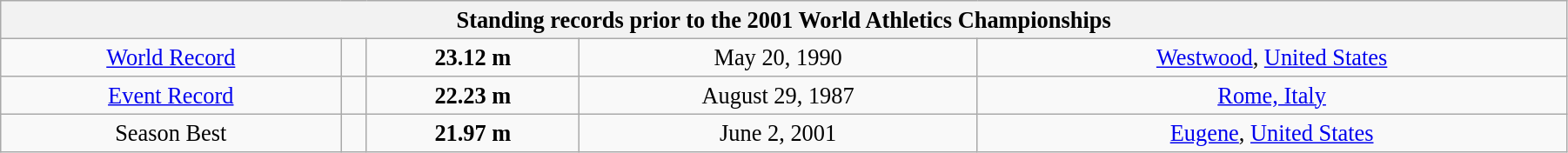<table class="wikitable" style=" text-align:center; font-size:110%;" width="95%">
<tr>
<th colspan="5">Standing records prior to the 2001 World Athletics Championships</th>
</tr>
<tr>
<td><a href='#'>World Record</a></td>
<td></td>
<td><strong>23.12 m </strong></td>
<td>May 20, 1990</td>
<td> <a href='#'>Westwood</a>, <a href='#'>United States</a></td>
</tr>
<tr>
<td><a href='#'>Event Record</a></td>
<td></td>
<td><strong>22.23 m </strong></td>
<td>August 29, 1987</td>
<td> <a href='#'>Rome, Italy</a></td>
</tr>
<tr>
<td>Season Best</td>
<td></td>
<td><strong>21.97 m </strong></td>
<td>June 2, 2001</td>
<td> <a href='#'>Eugene</a>, <a href='#'>United States</a></td>
</tr>
</table>
